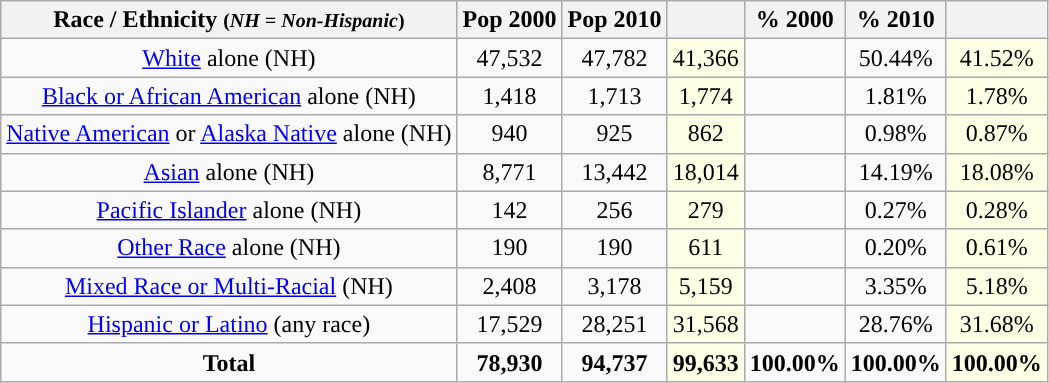<table class="wikitable" style="text-align:center;">
<tr>
<th>Race / Ethnicity <small>(<em>NH = Non-Hispanic</em>)</small></th>
<th>Pop 2000</th>
<th>Pop 2010</th>
<th></th>
<th>% 2000</th>
<th>% 2010</th>
<th></th>
</tr>
<tr>
<td><a href='#'>White</a> alone (NH)</td>
<td>47,532</td>
<td>47,782</td>
<td style='background: #ffffe6;'>41,366</td>
<td></td>
<td>50.44%</td>
<td style='background: #ffffe6;'>41.52%</td>
</tr>
<tr>
<td><a href='#'>Black or African American</a> alone (NH)</td>
<td>1,418</td>
<td>1,713</td>
<td style='background: #ffffe6;'>1,774</td>
<td></td>
<td>1.81%</td>
<td style='background: #ffffe6;'>1.78%</td>
</tr>
<tr>
<td><a href='#'>Native American</a> or <a href='#'>Alaska Native</a> alone (NH)</td>
<td>940</td>
<td>925</td>
<td style='background: #ffffe6;'>862</td>
<td></td>
<td>0.98%</td>
<td style='background: #ffffe6;'>0.87%</td>
</tr>
<tr>
<td><a href='#'>Asian</a> alone (NH)</td>
<td>8,771</td>
<td>13,442</td>
<td style='background: #ffffe6;'>18,014</td>
<td></td>
<td>14.19%</td>
<td style='background: #ffffe6;'>18.08%</td>
</tr>
<tr>
<td><a href='#'>Pacific Islander</a> alone (NH)</td>
<td>142</td>
<td>256</td>
<td style='background: #ffffe6;'>279</td>
<td></td>
<td>0.27%</td>
<td style='background: #ffffe6;'>0.28%</td>
</tr>
<tr>
<td><a href='#'>Other Race</a> alone (NH)</td>
<td>190</td>
<td>190</td>
<td style='background: #ffffe6;'>611</td>
<td></td>
<td>0.20%</td>
<td style='background: #ffffe6;'>0.61%</td>
</tr>
<tr>
<td><a href='#'>Mixed Race or Multi-Racial</a> (NH)</td>
<td>2,408</td>
<td>3,178</td>
<td style='background: #ffffe6;'>5,159</td>
<td></td>
<td>3.35%</td>
<td style='background: #ffffe6;'>5.18%</td>
</tr>
<tr>
<td><a href='#'>Hispanic or Latino</a> (any race)</td>
<td>17,529</td>
<td>28,251</td>
<td style='background: #ffffe6;'>31,568</td>
<td></td>
<td>28.76%</td>
<td style='background: #ffffe6;'>31.68%</td>
</tr>
<tr>
<td><strong>Total</strong></td>
<td><strong>78,930</strong></td>
<td><strong>94,737</strong></td>
<td style='background: #ffffe6;'><strong>99,633</strong></td>
<td><strong>100.00%</strong></td>
<td><strong>100.00%</strong></td>
<td style='background: #ffffe6;'><strong>100.00%</strong></td>
</tr>
</table>
